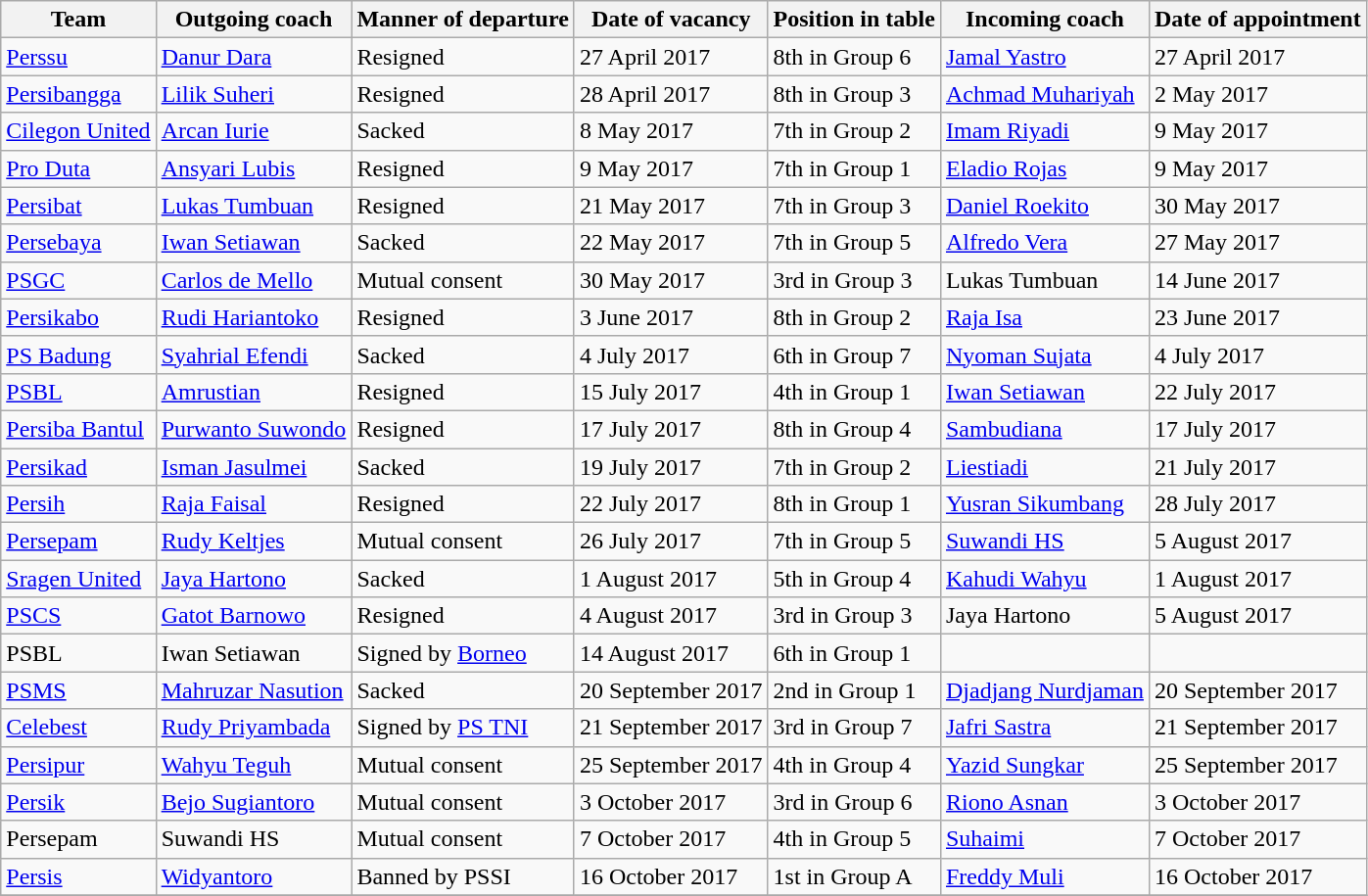<table class="wikitable sortable" style="font-size: 100%;">
<tr>
<th>Team</th>
<th>Outgoing coach</th>
<th>Manner of departure</th>
<th>Date of vacancy</th>
<th>Position in table</th>
<th>Incoming coach</th>
<th>Date of appointment</th>
</tr>
<tr>
<td><a href='#'>Perssu</a></td>
<td> <a href='#'>Danur Dara</a></td>
<td>Resigned</td>
<td>27 April 2017</td>
<td>8th in Group 6</td>
<td> <a href='#'>Jamal Yastro</a></td>
<td>27 April 2017</td>
</tr>
<tr>
<td><a href='#'>Persibangga</a></td>
<td> <a href='#'>Lilik Suheri</a></td>
<td>Resigned</td>
<td>28 April 2017</td>
<td>8th in Group 3</td>
<td> <a href='#'>Achmad Muhariyah</a></td>
<td>2 May 2017</td>
</tr>
<tr>
<td><a href='#'>Cilegon United</a></td>
<td> <a href='#'>Arcan Iurie</a></td>
<td>Sacked</td>
<td>8 May 2017</td>
<td>7th in Group 2</td>
<td> <a href='#'>Imam Riyadi</a></td>
<td>9 May 2017</td>
</tr>
<tr>
<td><a href='#'>Pro Duta</a></td>
<td> <a href='#'>Ansyari Lubis</a></td>
<td>Resigned</td>
<td>9 May 2017</td>
<td>7th in Group 1</td>
<td> <a href='#'>Eladio Rojas</a></td>
<td>9 May 2017</td>
</tr>
<tr>
<td><a href='#'>Persibat</a></td>
<td> <a href='#'>Lukas Tumbuan</a></td>
<td>Resigned</td>
<td>21 May 2017</td>
<td>7th in Group 3</td>
<td> <a href='#'>Daniel Roekito</a></td>
<td>30 May 2017</td>
</tr>
<tr>
<td><a href='#'>Persebaya</a></td>
<td> <a href='#'>Iwan Setiawan</a></td>
<td>Sacked</td>
<td>22 May 2017</td>
<td>7th in Group 5</td>
<td> <a href='#'>Alfredo Vera</a></td>
<td>27 May 2017</td>
</tr>
<tr>
<td><a href='#'>PSGC</a></td>
<td> <a href='#'>Carlos de Mello</a></td>
<td>Mutual consent</td>
<td>30 May 2017</td>
<td>3rd in Group 3</td>
<td> Lukas Tumbuan</td>
<td>14 June 2017</td>
</tr>
<tr>
<td><a href='#'>Persikabo</a></td>
<td> <a href='#'>Rudi Hariantoko</a></td>
<td>Resigned</td>
<td>3 June 2017</td>
<td>8th in Group 2</td>
<td> <a href='#'>Raja Isa</a></td>
<td>23 June 2017</td>
</tr>
<tr>
<td><a href='#'>PS Badung</a></td>
<td> <a href='#'>Syahrial Efendi</a></td>
<td>Sacked</td>
<td>4 July 2017</td>
<td>6th in Group 7</td>
<td> <a href='#'>Nyoman Sujata</a></td>
<td>4 July 2017</td>
</tr>
<tr>
<td><a href='#'>PSBL</a></td>
<td> <a href='#'>Amrustian</a></td>
<td>Resigned</td>
<td>15 July 2017</td>
<td>4th in Group 1</td>
<td> <a href='#'>Iwan Setiawan</a></td>
<td>22 July 2017</td>
</tr>
<tr>
<td><a href='#'>Persiba Bantul</a></td>
<td> <a href='#'>Purwanto Suwondo</a></td>
<td>Resigned</td>
<td>17 July 2017</td>
<td>8th in Group 4</td>
<td> <a href='#'>Sambudiana</a></td>
<td>17 July 2017</td>
</tr>
<tr>
<td><a href='#'>Persikad</a></td>
<td> <a href='#'>Isman Jasulmei</a></td>
<td>Sacked</td>
<td>19 July 2017</td>
<td>7th in Group 2</td>
<td> <a href='#'>Liestiadi</a></td>
<td>21 July 2017</td>
</tr>
<tr>
<td><a href='#'>Persih</a></td>
<td> <a href='#'>Raja Faisal</a></td>
<td>Resigned</td>
<td>22 July 2017</td>
<td>8th in Group 1</td>
<td> <a href='#'>Yusran Sikumbang</a></td>
<td>28 July 2017</td>
</tr>
<tr>
<td><a href='#'>Persepam</a></td>
<td> <a href='#'>Rudy Keltjes</a></td>
<td>Mutual consent</td>
<td>26 July 2017</td>
<td>7th in Group 5</td>
<td> <a href='#'>Suwandi HS</a></td>
<td>5 August 2017</td>
</tr>
<tr>
<td><a href='#'>Sragen United</a></td>
<td> <a href='#'>Jaya Hartono</a></td>
<td>Sacked</td>
<td>1 August 2017</td>
<td>5th in Group 4</td>
<td> <a href='#'>Kahudi Wahyu</a></td>
<td>1 August 2017</td>
</tr>
<tr>
<td><a href='#'>PSCS</a></td>
<td> <a href='#'>Gatot Barnowo</a></td>
<td>Resigned</td>
<td>4 August 2017</td>
<td>3rd in Group 3</td>
<td> Jaya Hartono</td>
<td>5 August 2017</td>
</tr>
<tr>
<td>PSBL</td>
<td> Iwan Setiawan</td>
<td>Signed by <a href='#'>Borneo</a></td>
<td>14 August 2017</td>
<td>6th in Group 1</td>
<td></td>
<td></td>
</tr>
<tr>
<td><a href='#'>PSMS</a></td>
<td> <a href='#'>Mahruzar Nasution</a></td>
<td>Sacked</td>
<td>20 September 2017</td>
<td>2nd in Group 1</td>
<td> <a href='#'>Djadjang Nurdjaman</a></td>
<td>20 September 2017</td>
</tr>
<tr>
<td><a href='#'>Celebest</a></td>
<td> <a href='#'>Rudy Priyambada</a></td>
<td>Signed by <a href='#'>PS TNI</a></td>
<td>21 September 2017</td>
<td>3rd in Group 7</td>
<td> <a href='#'>Jafri Sastra</a></td>
<td>21 September 2017</td>
</tr>
<tr>
<td><a href='#'>Persipur</a></td>
<td> <a href='#'>Wahyu Teguh</a></td>
<td>Mutual consent</td>
<td>25 September 2017</td>
<td>4th in Group 4</td>
<td> <a href='#'>Yazid Sungkar</a></td>
<td>25 September 2017</td>
</tr>
<tr>
<td><a href='#'>Persik</a></td>
<td> <a href='#'>Bejo Sugiantoro</a></td>
<td>Mutual consent</td>
<td>3 October 2017</td>
<td>3rd in Group 6</td>
<td> <a href='#'>Riono Asnan</a></td>
<td>3 October 2017</td>
</tr>
<tr>
<td>Persepam</td>
<td> Suwandi HS</td>
<td>Mutual consent</td>
<td>7 October 2017</td>
<td>4th in Group 5</td>
<td> <a href='#'>Suhaimi</a></td>
<td>7 October 2017</td>
</tr>
<tr>
<td><a href='#'>Persis</a></td>
<td> <a href='#'>Widyantoro</a></td>
<td>Banned by PSSI</td>
<td>16 October 2017</td>
<td>1st in Group A</td>
<td> <a href='#'>Freddy Muli</a></td>
<td>16 October 2017</td>
</tr>
<tr>
</tr>
</table>
